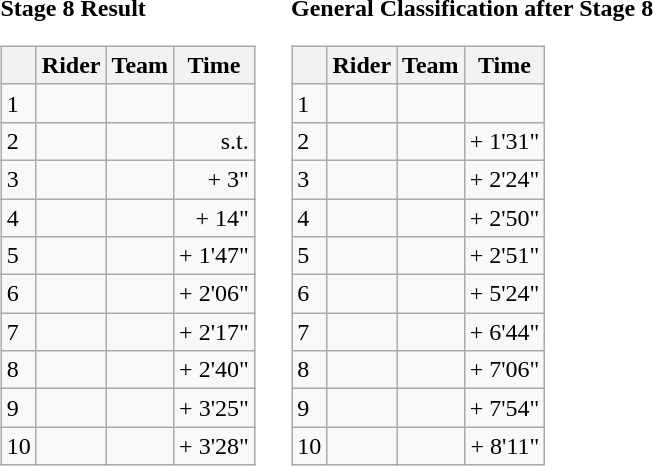<table>
<tr>
<td><strong>Stage 8 Result</strong><br><table class="wikitable">
<tr>
<th></th>
<th>Rider</th>
<th>Team</th>
<th>Time</th>
</tr>
<tr>
<td>1</td>
<td></td>
<td></td>
<td align="right"></td>
</tr>
<tr>
<td>2</td>
<td></td>
<td></td>
<td align="right">s.t.</td>
</tr>
<tr>
<td>3</td>
<td> </td>
<td></td>
<td align="right">+ 3"</td>
</tr>
<tr>
<td>4</td>
<td></td>
<td></td>
<td align="right">+ 14"</td>
</tr>
<tr>
<td>5</td>
<td></td>
<td></td>
<td align="right">+ 1'47"</td>
</tr>
<tr>
<td>6</td>
<td></td>
<td></td>
<td align="right">+ 2'06"</td>
</tr>
<tr>
<td>7</td>
<td></td>
<td></td>
<td align="right">+ 2'17"</td>
</tr>
<tr>
<td>8</td>
<td></td>
<td></td>
<td align="right">+ 2'40"</td>
</tr>
<tr>
<td>9</td>
<td> </td>
<td></td>
<td align="right">+ 3'25"</td>
</tr>
<tr>
<td>10</td>
<td></td>
<td></td>
<td align="right">+ 3'28"</td>
</tr>
</table>
</td>
<td></td>
<td><strong>General Classification after Stage 8</strong><br><table class="wikitable">
<tr>
<th></th>
<th>Rider</th>
<th>Team</th>
<th>Time</th>
</tr>
<tr>
<td>1</td>
<td> </td>
<td></td>
<td align="right"></td>
</tr>
<tr>
<td>2</td>
<td></td>
<td></td>
<td align="right">+ 1'31"</td>
</tr>
<tr>
<td>3</td>
<td></td>
<td></td>
<td align="right">+ 2'24"</td>
</tr>
<tr>
<td>4</td>
<td></td>
<td></td>
<td align="right">+ 2'50"</td>
</tr>
<tr>
<td>5</td>
<td></td>
<td></td>
<td align="right">+ 2'51"</td>
</tr>
<tr>
<td>6</td>
<td> </td>
<td></td>
<td align="right">+ 5'24"</td>
</tr>
<tr>
<td>7</td>
<td></td>
<td></td>
<td align="right">+ 6'44"</td>
</tr>
<tr>
<td>8</td>
<td></td>
<td></td>
<td align="right">+ 7'06"</td>
</tr>
<tr>
<td>9</td>
<td></td>
<td></td>
<td align="right">+ 7'54"</td>
</tr>
<tr>
<td>10</td>
<td></td>
<td></td>
<td align="right">+ 8'11"</td>
</tr>
</table>
</td>
</tr>
</table>
